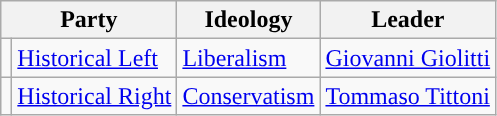<table class=wikitable style="font-size:100%">
<tr>
<th colspan=2>Party</th>
<th>Ideology</th>
<th>Leader</th>
</tr>
<tr>
<td style="color:inherit;background:"></td>
<td><a href='#'>Historical Left</a></td>
<td><a href='#'>Liberalism</a></td>
<td><a href='#'>Giovanni Giolitti</a></td>
</tr>
<tr>
<td style="color:inherit;background:"></td>
<td><a href='#'>Historical Right</a></td>
<td><a href='#'>Conservatism</a></td>
<td><a href='#'>Tommaso Tittoni</a></td>
</tr>
</table>
